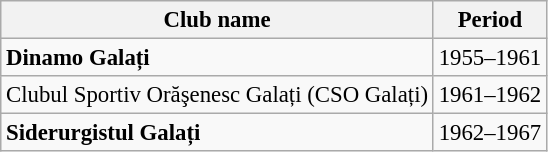<table class="wikitable" style="font-size:95%; text-align: left;">
<tr>
<th>Club name </th>
<th>Period</th>
</tr>
<tr>
<td><strong>Dinamo Galați</strong></td>
<td>1955–1961</td>
</tr>
<tr>
<td>Clubul Sportiv Orăşenesc Galați (CSO Galați)</td>
<td>1961–1962</td>
</tr>
<tr>
<td><strong>Siderurgistul Galați</strong></td>
<td>1962–1967</td>
</tr>
</table>
